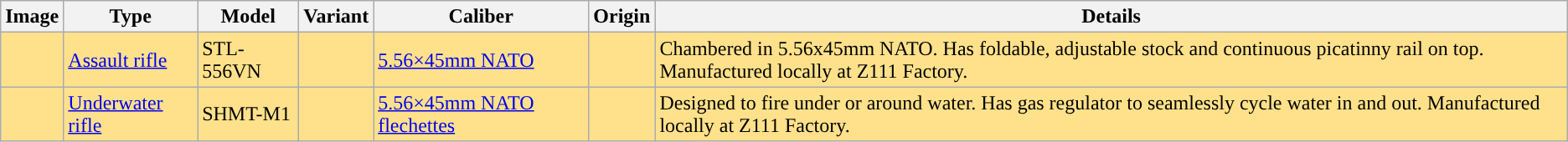<table class="wikitable">
<tr>
<th>Image</th>
<th>Type</th>
<th>Model</th>
<th>Variant</th>
<th>Caliber</th>
<th>Origin</th>
<th>Details</th>
</tr>
<tr>
<td style="background: #FFE18B"></td>
<td style="background: #FFE18B"><a href='#'>Assault rifle</a></td>
<td style="background: #FFE18B">STL-556VN</td>
<td style="background: #FFE18B"></td>
<td style="background: #FFE18B"><a href='#'>5.56×45mm NATO</a></td>
<td style="background: #FFE18B"></td>
<td style="background: #FFE18B">Chambered in 5.56x45mm NATO. Has foldable, adjustable stock and continuous picatinny rail on top. Manufactured locally at Z111 Factory.</td>
</tr>
<tr>
<td style="background: #FFE18B"></td>
<td style="background: #FFE18B"><a href='#'>Underwater rifle</a></td>
<td style="background: #FFE18B">SHMT-M1</td>
<td style="background: #FFE18B"></td>
<td style="background: #FFE18B"><a href='#'>5.56×45mm NATO flechettes</a></td>
<td style="background: #FFE18B"></td>
<td style="background: #FFE18B">Designed to fire under or around water. Has gas regulator to seamlessly cycle water in and out. Manufactured locally at Z111 Factory.</td>
</tr>
</table>
